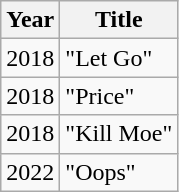<table class="wikitable sortable">
<tr>
<th>Year</th>
<th>Title</th>
</tr>
<tr>
<td>2018</td>
<td>"Let Go"</td>
</tr>
<tr>
<td>2018</td>
<td>"Price"</td>
</tr>
<tr>
<td>2018</td>
<td>"Kill Moe"</td>
</tr>
<tr>
<td>2022</td>
<td>"Oops"</td>
</tr>
</table>
